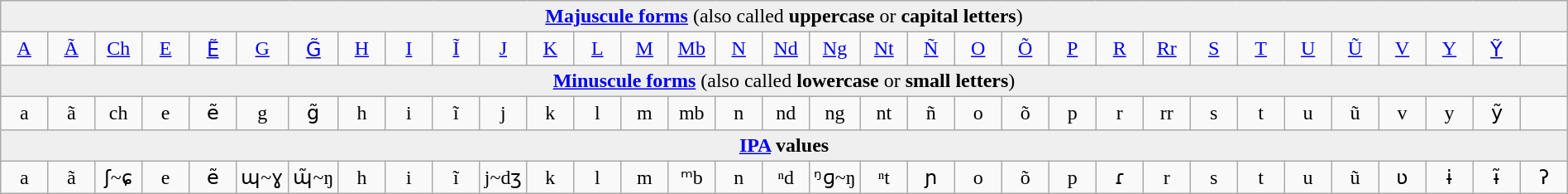<table class="wikitable" style="text-align: center; margin: auto;">
<tr>
<td bgcolor="#EFEFEF" colspan="33"><strong><a href='#'>Majuscule forms</a></strong> (also called <strong>uppercase</strong> or <strong>capital letters</strong>)</td>
</tr>
<tr>
<td width="3%"><a href='#'>A</a></td>
<td width="3%"><a href='#'>Ã</a></td>
<td width="3%"><a href='#'>Ch</a></td>
<td width="3%"><a href='#'>E</a></td>
<td width="3%"><a href='#'>Ẽ</a></td>
<td width="3%"><a href='#'>G</a></td>
<td width="3%"><a href='#'>G̃</a></td>
<td width="3%"><a href='#'>H</a></td>
<td width="3%"><a href='#'>I</a></td>
<td width="3%"><a href='#'>Ĩ</a></td>
<td width="3%"><a href='#'>J</a></td>
<td width="3%"><a href='#'>K</a></td>
<td width="3%"><a href='#'>L</a></td>
<td width="3%"><a href='#'>M</a></td>
<td width="3%"><a href='#'>Mb</a></td>
<td width="3%"><a href='#'>N</a></td>
<td width="3%"><a href='#'>Nd</a></td>
<td width="3%"><a href='#'>Ng</a></td>
<td width="3%"><a href='#'>Nt</a></td>
<td width="3%"><a href='#'>Ñ</a></td>
<td width="3%"><a href='#'>O</a></td>
<td width="3%"><a href='#'>Õ</a></td>
<td width="3%"><a href='#'>P</a></td>
<td width="3%"><a href='#'>R</a></td>
<td width="3%"><a href='#'>Rr</a></td>
<td width="3%"><a href='#'>S</a></td>
<td width="3%"><a href='#'>T</a></td>
<td width="3%"><a href='#'>U</a></td>
<td width="3%"><a href='#'>Ũ</a></td>
<td width="3%"><a href='#'>V</a></td>
<td width="3%"><a href='#'>Y</a></td>
<td width="3%"><a href='#'>Ỹ</a></td>
<td width="3%"><a href='#'></a></td>
</tr>
<tr>
<td bgcolor="#EFEFEF" colspan="33"><strong><a href='#'>Minuscule forms</a></strong> (also called <strong>lowercase</strong> or <strong>small letters</strong>)</td>
</tr>
<tr>
<td>a</td>
<td>ã</td>
<td>ch</td>
<td>e</td>
<td>ẽ</td>
<td>g</td>
<td>g̃</td>
<td>h</td>
<td>i</td>
<td>ĩ</td>
<td>j</td>
<td>k</td>
<td>l</td>
<td>m</td>
<td>mb</td>
<td>n</td>
<td>nd</td>
<td>ng</td>
<td>nt</td>
<td>ñ</td>
<td>o</td>
<td>õ</td>
<td>p</td>
<td>r</td>
<td>rr</td>
<td>s</td>
<td>t</td>
<td>u</td>
<td>ũ</td>
<td>v</td>
<td>y</td>
<td>ỹ</td>
<td></td>
</tr>
<tr>
<td bgcolor="#EFEFEF" colspan="33"><strong><a href='#'>IPA</a> values</strong></td>
</tr>
<tr>
<td>a</td>
<td>ã</td>
<td>ʃ~ɕ</td>
<td>e</td>
<td>ẽ</td>
<td>ɰ~ɣ</td>
<td>ɰ̃~ŋ</td>
<td>h</td>
<td>i</td>
<td>ĩ</td>
<td>j~dʒ</td>
<td>k</td>
<td>l</td>
<td>m</td>
<td>ᵐb</td>
<td>n</td>
<td>ⁿd</td>
<td>ᵑɡ~ŋ</td>
<td>ⁿt</td>
<td>ɲ</td>
<td>o</td>
<td>õ</td>
<td>p</td>
<td>ɾ</td>
<td>r</td>
<td>s</td>
<td>t</td>
<td>u</td>
<td>ũ</td>
<td>ʋ</td>
<td>ɨ</td>
<td>ɨ̃</td>
<td>ʔ</td>
</tr>
</table>
